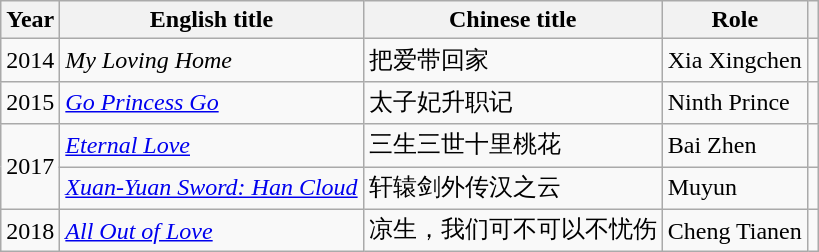<table class="wikitable sortable">
<tr>
<th>Year</th>
<th>English title</th>
<th>Chinese title</th>
<th>Role</th>
<th class="unsortable"></th>
</tr>
<tr>
<td>2014</td>
<td><em>My Loving Home</em></td>
<td>把爱带回家</td>
<td>Xia Xingchen</td>
<td></td>
</tr>
<tr>
<td>2015</td>
<td><em><a href='#'>Go Princess Go</a></em></td>
<td>太子妃升职记</td>
<td>Ninth Prince</td>
<td></td>
</tr>
<tr>
<td rowspan=2>2017</td>
<td><em><a href='#'>Eternal Love</a></em></td>
<td>三生三世十里桃花</td>
<td>Bai Zhen</td>
<td></td>
</tr>
<tr>
<td><em><a href='#'>Xuan-Yuan Sword: Han Cloud</a></em></td>
<td>轩辕剑外传汉之云</td>
<td>Muyun</td>
<td></td>
</tr>
<tr>
<td>2018</td>
<td><em><a href='#'>All Out of Love</a></em></td>
<td>凉生，我们可不可以不忧伤</td>
<td>Cheng Tianen</td>
<td></td>
</tr>
</table>
